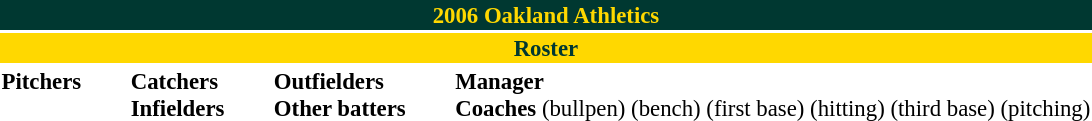<table class="toccolours" style="font-size: 95%;">
<tr>
<th colspan="10" style="background:#003831; color:#ffd800; text-align:center;">2006 Oakland Athletics</th>
</tr>
<tr>
<td colspan="10" style="background:#ffd800; color:#003831; text-align:center;"><strong>Roster</strong></td>
</tr>
<tr>
<td valign="top"><strong>Pitchers</strong><br>


















</td>
<td style="width:25px;"></td>
<td valign="top"><strong>Catchers</strong><br>


<strong>Infielders</strong>









</td>
<td style="width:25px;"></td>
<td valign="top"><strong>Outfielders</strong><br>





<strong>Other batters</strong>
</td>
<td style="width:25px;"></td>
<td valign="top"><strong>Manager</strong><br>
<strong>Coaches</strong>
 (bullpen)
 (bench)
 (first base)
 (hitting)
 (third base)
 (pitching)</td>
</tr>
</table>
